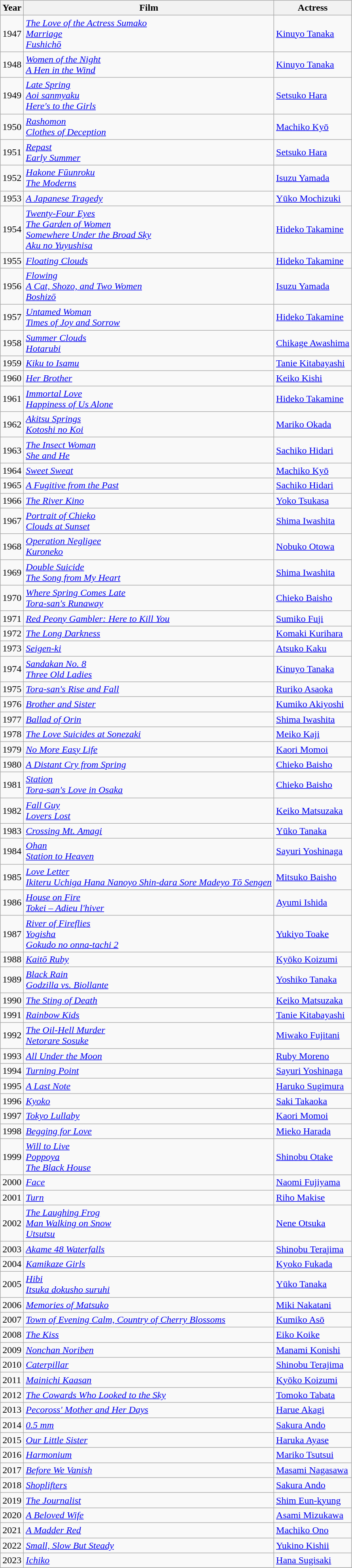<table class="wikitable sortable">
<tr>
<th>Year</th>
<th>Film</th>
<th>Actress</th>
</tr>
<tr>
<td>1947</td>
<td><em><a href='#'>The Love of the Actress Sumako</a></em><br><em><a href='#'>Marriage</a></em><br><em><a href='#'>Fushichō</a></em></td>
<td><a href='#'>Kinuyo Tanaka</a></td>
</tr>
<tr>
<td>1948</td>
<td><em><a href='#'>Women of the Night</a></em><br><em><a href='#'>A Hen in the Wind</a></em></td>
<td><a href='#'>Kinuyo Tanaka</a></td>
</tr>
<tr>
<td>1949</td>
<td><em><a href='#'>Late Spring</a></em><br><em><a href='#'>Aoi sanmyaku</a></em><br><em><a href='#'>Here's to the Girls</a></em></td>
<td><a href='#'>Setsuko Hara</a></td>
</tr>
<tr>
<td>1950</td>
<td><em><a href='#'>Rashomon</a></em><br><em><a href='#'>Clothes of Deception</a></em></td>
<td><a href='#'>Machiko Kyō</a></td>
</tr>
<tr>
<td>1951</td>
<td><em><a href='#'>Repast</a></em><br><em><a href='#'>Early Summer</a></em></td>
<td><a href='#'>Setsuko Hara</a></td>
</tr>
<tr>
<td>1952</td>
<td><em><a href='#'>Hakone Fūunroku</a></em><br><em><a href='#'>The Moderns</a></em></td>
<td><a href='#'>Isuzu Yamada</a></td>
</tr>
<tr>
<td>1953</td>
<td><em><a href='#'>A Japanese Tragedy</a></em></td>
<td><a href='#'>Yūko Mochizuki</a></td>
</tr>
<tr>
<td>1954</td>
<td><em><a href='#'>Twenty-Four Eyes</a></em><br><em><a href='#'>The Garden of Women</a></em><br><em><a href='#'>Somewhere Under the Broad Sky</a></em><br><em><a href='#'>Aku no Yuyushisa</a></em></td>
<td><a href='#'>Hideko Takamine</a></td>
</tr>
<tr>
<td>1955</td>
<td><em><a href='#'>Floating Clouds</a></em></td>
<td><a href='#'>Hideko Takamine</a></td>
</tr>
<tr>
<td>1956</td>
<td><em><a href='#'>Flowing</a></em><br><em><a href='#'>A Cat, Shozo, and Two Women</a></em><br><em><a href='#'>Boshizō</a></em></td>
<td><a href='#'>Isuzu Yamada</a></td>
</tr>
<tr>
<td>1957</td>
<td><em><a href='#'>Untamed Woman</a></em><br><em><a href='#'>Times of Joy and Sorrow</a></em></td>
<td><a href='#'>Hideko Takamine</a></td>
</tr>
<tr>
<td>1958</td>
<td><em><a href='#'>Summer Clouds</a></em><br><em><a href='#'>Hotarubi</a></em></td>
<td><a href='#'>Chikage Awashima</a></td>
</tr>
<tr>
<td>1959</td>
<td><em><a href='#'>Kiku to Isamu</a></em></td>
<td><a href='#'>Tanie Kitabayashi</a></td>
</tr>
<tr>
<td>1960</td>
<td><em><a href='#'>Her Brother</a></em></td>
<td><a href='#'>Keiko Kishi</a></td>
</tr>
<tr>
<td>1961</td>
<td><em><a href='#'>Immortal Love</a></em><br><em><a href='#'>Happiness of Us Alone</a></em></td>
<td><a href='#'>Hideko Takamine</a></td>
</tr>
<tr>
<td>1962</td>
<td><em><a href='#'>Akitsu Springs</a></em><br><em><a href='#'>Kotoshi no Koi</a></em></td>
<td><a href='#'>Mariko Okada</a></td>
</tr>
<tr>
<td>1963</td>
<td><em><a href='#'>The Insect Woman</a></em><br><em><a href='#'>She and He</a></em></td>
<td><a href='#'>Sachiko Hidari</a></td>
</tr>
<tr>
<td>1964</td>
<td><em><a href='#'>Sweet Sweat</a></em></td>
<td><a href='#'>Machiko Kyō</a></td>
</tr>
<tr>
<td>1965</td>
<td><em><a href='#'>A Fugitive from the Past</a></em></td>
<td><a href='#'>Sachiko Hidari</a></td>
</tr>
<tr>
<td>1966</td>
<td><em><a href='#'>The River Kino</a></em></td>
<td><a href='#'>Yoko Tsukasa</a></td>
</tr>
<tr>
<td>1967</td>
<td><em><a href='#'>Portrait of Chieko</a></em><br><em><a href='#'>Clouds at Sunset</a></em></td>
<td><a href='#'>Shima Iwashita</a></td>
</tr>
<tr>
<td>1968</td>
<td><em><a href='#'>Operation Negligee</a></em><br><em><a href='#'>Kuroneko</a></em></td>
<td><a href='#'>Nobuko Otowa</a></td>
</tr>
<tr>
<td>1969</td>
<td><em><a href='#'>Double Suicide</a></em><br><em><a href='#'>The Song from My Heart</a></em></td>
<td><a href='#'>Shima Iwashita</a></td>
</tr>
<tr>
<td>1970</td>
<td><em><a href='#'>Where Spring Comes Late</a></em><br><em><a href='#'>Tora-san's Runaway</a></em></td>
<td><a href='#'>Chieko Baisho</a></td>
</tr>
<tr>
<td>1971</td>
<td><em><a href='#'>Red Peony Gambler: Here to Kill You</a></em></td>
<td><a href='#'>Sumiko Fuji</a></td>
</tr>
<tr>
<td>1972</td>
<td><em><a href='#'>The Long Darkness</a></em></td>
<td><a href='#'>Komaki Kurihara</a></td>
</tr>
<tr>
<td>1973</td>
<td><em><a href='#'>Seigen-ki</a></em></td>
<td><a href='#'>Atsuko Kaku</a></td>
</tr>
<tr>
<td>1974</td>
<td><em><a href='#'>Sandakan No. 8</a></em><br><em><a href='#'>Three Old Ladies</a></em></td>
<td><a href='#'>Kinuyo Tanaka</a></td>
</tr>
<tr>
<td>1975</td>
<td><em><a href='#'>Tora-san's Rise and Fall</a></em></td>
<td><a href='#'>Ruriko Asaoka</a></td>
</tr>
<tr>
<td>1976</td>
<td><em><a href='#'>Brother and Sister</a></em></td>
<td><a href='#'>Kumiko Akiyoshi</a></td>
</tr>
<tr>
<td>1977</td>
<td><em><a href='#'>Ballad of Orin</a></em></td>
<td><a href='#'>Shima Iwashita</a></td>
</tr>
<tr>
<td>1978</td>
<td><em><a href='#'>The Love Suicides at Sonezaki</a></em></td>
<td><a href='#'>Meiko Kaji</a></td>
</tr>
<tr>
<td>1979</td>
<td><em><a href='#'>No More Easy Life</a></em></td>
<td><a href='#'>Kaori Momoi</a></td>
</tr>
<tr>
<td>1980</td>
<td><em><a href='#'>A Distant Cry from Spring</a></em></td>
<td><a href='#'>Chieko Baisho</a></td>
</tr>
<tr>
<td>1981</td>
<td><em><a href='#'>Station</a></em><br><em><a href='#'>Tora-san's Love in Osaka</a></em></td>
<td><a href='#'>Chieko Baisho</a></td>
</tr>
<tr>
<td>1982</td>
<td><em><a href='#'>Fall Guy</a></em><br><em><a href='#'>Lovers Lost</a></em></td>
<td><a href='#'>Keiko Matsuzaka</a></td>
</tr>
<tr>
<td>1983</td>
<td><em><a href='#'>Crossing Mt. Amagi</a></em></td>
<td><a href='#'>Yūko Tanaka</a></td>
</tr>
<tr>
<td>1984</td>
<td><em><a href='#'>Ohan</a></em><br><em><a href='#'>Station to Heaven</a></em></td>
<td><a href='#'>Sayuri Yoshinaga</a></td>
</tr>
<tr>
<td>1985</td>
<td><em><a href='#'>Love Letter</a></em><br><em><a href='#'>Ikiteru Uchiga Hana Nanoyo Shin-dara Sore Madeyo Tō Sengen</a></em></td>
<td><a href='#'>Mitsuko Baisho</a></td>
</tr>
<tr>
<td>1986</td>
<td><em><a href='#'>House on Fire</a></em><br><em><a href='#'>Tokei – Adieu l'hiver</a></em></td>
<td><a href='#'>Ayumi Ishida</a></td>
</tr>
<tr>
<td>1987</td>
<td><em><a href='#'>River of Fireflies</a></em><br><em><a href='#'>Yogisha</a></em><br><em><a href='#'>Gokudo no onna-tachi 2</a></em></td>
<td><a href='#'>Yukiyo Toake</a></td>
</tr>
<tr>
<td>1988</td>
<td><em><a href='#'>Kaitō Ruby</a></em></td>
<td><a href='#'>Kyōko Koizumi</a></td>
</tr>
<tr>
<td>1989</td>
<td><em><a href='#'>Black Rain</a></em><br><em><a href='#'>Godzilla vs. Biollante</a></em></td>
<td><a href='#'>Yoshiko Tanaka</a></td>
</tr>
<tr>
<td>1990</td>
<td><em><a href='#'>The Sting of Death</a></em></td>
<td><a href='#'>Keiko Matsuzaka</a></td>
</tr>
<tr>
<td>1991</td>
<td><em><a href='#'>Rainbow Kids</a></em></td>
<td><a href='#'>Tanie Kitabayashi</a></td>
</tr>
<tr>
<td>1992</td>
<td><em><a href='#'>The Oil-Hell Murder</a></em><br><em><a href='#'>Netorare Sosuke</a></em></td>
<td><a href='#'>Miwako Fujitani</a></td>
</tr>
<tr>
<td>1993</td>
<td><em><a href='#'>All Under the Moon</a></em></td>
<td><a href='#'>Ruby Moreno</a></td>
</tr>
<tr>
<td>1994</td>
<td><em><a href='#'>Turning Point</a></em></td>
<td><a href='#'>Sayuri Yoshinaga</a></td>
</tr>
<tr>
<td>1995</td>
<td><em><a href='#'>A Last Note</a></em></td>
<td><a href='#'>Haruko Sugimura</a></td>
</tr>
<tr>
<td>1996</td>
<td><em><a href='#'>Kyoko</a></em></td>
<td><a href='#'>Saki Takaoka</a></td>
</tr>
<tr>
<td>1997</td>
<td><em><a href='#'>Tokyo Lullaby</a></em></td>
<td><a href='#'>Kaori Momoi</a></td>
</tr>
<tr>
<td>1998</td>
<td><em><a href='#'>Begging for Love</a></em></td>
<td><a href='#'>Mieko Harada</a></td>
</tr>
<tr>
<td>1999</td>
<td><em><a href='#'>Will to Live</a></em><br><em><a href='#'>Poppoya</a></em><br><em><a href='#'>The Black House</a></em></td>
<td><a href='#'>Shinobu Otake</a></td>
</tr>
<tr>
<td>2000</td>
<td><em><a href='#'>Face</a></em></td>
<td><a href='#'>Naomi Fujiyama</a></td>
</tr>
<tr>
<td>2001</td>
<td><em><a href='#'>Turn</a></em></td>
<td><a href='#'>Riho Makise</a></td>
</tr>
<tr>
<td>2002</td>
<td><em><a href='#'>The Laughing Frog</a></em><br><em><a href='#'>Man Walking on Snow</a></em><br><em><a href='#'>Utsutsu</a></em></td>
<td><a href='#'>Nene Otsuka</a></td>
</tr>
<tr>
<td>2003</td>
<td><em><a href='#'>Akame 48 Waterfalls</a></em><br></td>
<td><a href='#'>Shinobu Terajima</a></td>
</tr>
<tr>
<td>2004</td>
<td><em><a href='#'>Kamikaze Girls</a></em></td>
<td><a href='#'>Kyoko Fukada</a></td>
</tr>
<tr>
<td>2005</td>
<td><em><a href='#'>Hibi</a></em><br><em><a href='#'>Itsuka dokusho suruhi</a></em></td>
<td><a href='#'>Yūko Tanaka</a></td>
</tr>
<tr>
<td>2006</td>
<td><em><a href='#'>Memories of Matsuko</a></em></td>
<td><a href='#'>Miki Nakatani</a></td>
</tr>
<tr>
<td>2007</td>
<td><em><a href='#'>Town of Evening Calm, Country of Cherry Blossoms</a></em></td>
<td><a href='#'>Kumiko Asō</a></td>
</tr>
<tr>
<td>2008</td>
<td><em><a href='#'>The Kiss</a></em></td>
<td><a href='#'>Eiko Koike</a></td>
</tr>
<tr>
<td>2009</td>
<td><em><a href='#'>Nonchan Noriben</a></em></td>
<td><a href='#'>Manami Konishi</a></td>
</tr>
<tr>
<td>2010</td>
<td><em><a href='#'>Caterpillar</a></em></td>
<td><a href='#'>Shinobu Terajima</a></td>
</tr>
<tr>
<td>2011</td>
<td><em><a href='#'>Mainichi Kaasan</a></em></td>
<td><a href='#'>Kyōko Koizumi</a></td>
</tr>
<tr>
<td>2012</td>
<td><em><a href='#'>The Cowards Who Looked to the Sky</a></em></td>
<td><a href='#'>Tomoko Tabata</a></td>
</tr>
<tr>
<td>2013</td>
<td><em><a href='#'>Pecoross' Mother and Her Days</a></em></td>
<td><a href='#'>Harue Akagi</a></td>
</tr>
<tr>
<td>2014</td>
<td><em><a href='#'>0.5 mm</a></em></td>
<td><a href='#'>Sakura Ando</a></td>
</tr>
<tr>
<td>2015</td>
<td><em><a href='#'>Our Little Sister</a></em></td>
<td><a href='#'>Haruka Ayase</a></td>
</tr>
<tr>
<td>2016</td>
<td><em><a href='#'>Harmonium</a></em></td>
<td><a href='#'>Mariko Tsutsui</a></td>
</tr>
<tr>
<td>2017</td>
<td><em><a href='#'>Before We Vanish</a></em></td>
<td><a href='#'>Masami Nagasawa</a></td>
</tr>
<tr>
<td>2018</td>
<td><em><a href='#'>Shoplifters</a></em></td>
<td><a href='#'>Sakura Ando</a></td>
</tr>
<tr>
<td>2019</td>
<td><em><a href='#'>The Journalist</a></em></td>
<td><a href='#'>Shim Eun-kyung</a></td>
</tr>
<tr>
<td>2020</td>
<td><em><a href='#'>A Beloved Wife</a></em></td>
<td><a href='#'>Asami Mizukawa</a></td>
</tr>
<tr>
<td>2021</td>
<td><em><a href='#'>A Madder Red</a></em></td>
<td><a href='#'>Machiko Ono</a></td>
</tr>
<tr>
<td>2022</td>
<td><em><a href='#'>Small, Slow But Steady</a></em></td>
<td><a href='#'>Yukino Kishii</a></td>
</tr>
<tr>
<td>2023</td>
<td><em><a href='#'>Ichiko</a></em></td>
<td><a href='#'>Hana Sugisaki</a></td>
</tr>
<tr>
</tr>
</table>
